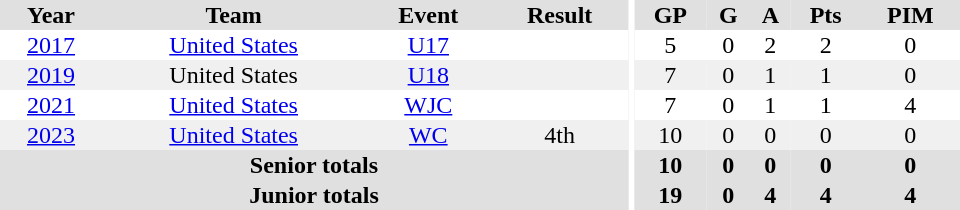<table border="0" cellpadding="1" cellspacing="0" ID="Table3" style="text-align:center; width:40em;">
<tr bgcolor="#e0e0e0">
<th>Year</th>
<th>Team</th>
<th>Event</th>
<th>Result</th>
<th rowspan="99" bgcolor="#ffffff"></th>
<th>GP</th>
<th>G</th>
<th>A</th>
<th>Pts</th>
<th>PIM</th>
</tr>
<tr>
<td><a href='#'>2017</a></td>
<td><a href='#'>United States</a></td>
<td><a href='#'>U17</a></td>
<td></td>
<td>5</td>
<td>0</td>
<td>2</td>
<td>2</td>
<td>0</td>
</tr>
<tr bgcolor="#f0f0f0">
<td><a href='#'>2019</a></td>
<td>United States</td>
<td><a href='#'>U18</a></td>
<td></td>
<td>7</td>
<td>0</td>
<td>1</td>
<td>1</td>
<td>0</td>
</tr>
<tr>
<td><a href='#'>2021</a></td>
<td><a href='#'>United States</a></td>
<td><a href='#'>WJC</a></td>
<td></td>
<td>7</td>
<td>0</td>
<td>1</td>
<td>1</td>
<td>4</td>
</tr>
<tr bgcolor="#f0f0f0">
<td><a href='#'>2023</a></td>
<td><a href='#'>United States</a></td>
<td><a href='#'>WC</a></td>
<td>4th</td>
<td>10</td>
<td>0</td>
<td>0</td>
<td>0</td>
<td>0</td>
</tr>
<tr bgcolor="#e0e0e0">
<th colspan="4">Senior totals</th>
<th>10</th>
<th>0</th>
<th>0</th>
<th>0</th>
<th>0</th>
</tr>
<tr bgcolor="#e0e0e0">
<th colspan="4">Junior totals</th>
<th>19</th>
<th>0</th>
<th>4</th>
<th>4</th>
<th>4</th>
</tr>
</table>
